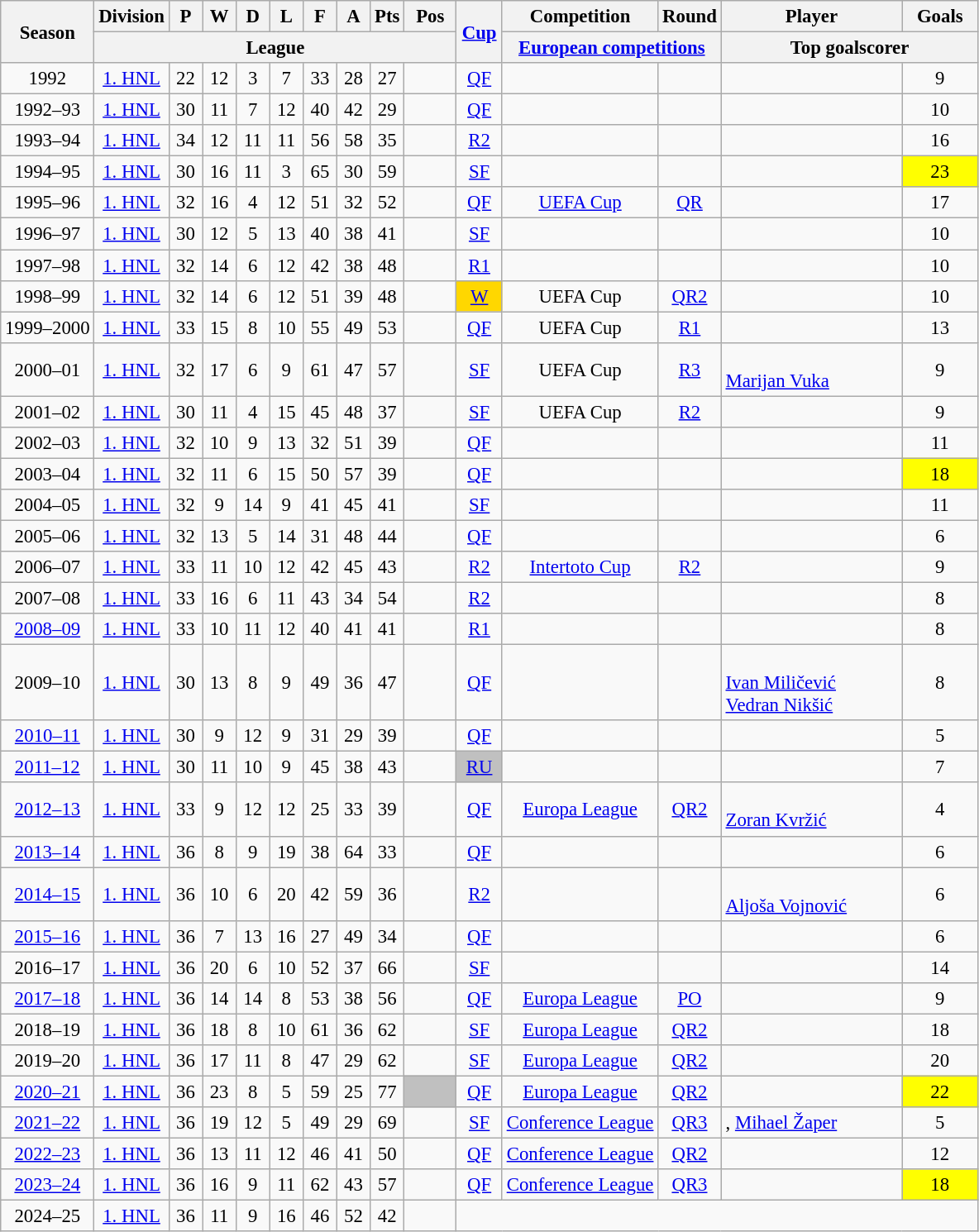<table class="wikitable sortable" style="font-size:95%; text-align: center;">
<tr>
<th rowspan=2>Season</th>
<th>Division</th>
<th width="20">P</th>
<th width="20">W</th>
<th width="20">D</th>
<th width="20">L</th>
<th width="20">F</th>
<th width="20">A</th>
<th width="20">Pts</th>
<th width="35">Pos</th>
<th rowspan=2 width="30"><a href='#'>Cup</a></th>
<th>Competition</th>
<th>Round</th>
<th>Player</th>
<th>Goals</th>
</tr>
<tr>
<th class="unsortable" colspan=9>League</th>
<th colspan=2 width="160"><a href='#'>European competitions</a></th>
<th colspan=2 width="200">Top goalscorer</th>
</tr>
<tr>
<td>1992</td>
<td><a href='#'>1. HNL</a></td>
<td>22</td>
<td>12</td>
<td>3</td>
<td>7</td>
<td>33</td>
<td>28</td>
<td>27</td>
<td></td>
<td><a href='#'>QF</a></td>
<td></td>
<td></td>
<td align="left"></td>
<td>9</td>
</tr>
<tr>
<td>1992–93</td>
<td><a href='#'>1. HNL</a></td>
<td>30</td>
<td>11</td>
<td>7</td>
<td>12</td>
<td>40</td>
<td>42</td>
<td>29</td>
<td></td>
<td><a href='#'>QF</a></td>
<td></td>
<td></td>
<td align="left"></td>
<td>10</td>
</tr>
<tr>
<td>1993–94</td>
<td><a href='#'>1. HNL</a></td>
<td>34</td>
<td>12</td>
<td>11</td>
<td>11</td>
<td>56</td>
<td>58</td>
<td>35</td>
<td></td>
<td><a href='#'>R2</a></td>
<td></td>
<td></td>
<td align="left"></td>
<td>16</td>
</tr>
<tr>
<td>1994–95</td>
<td><a href='#'>1. HNL</a></td>
<td>30</td>
<td>16</td>
<td>11</td>
<td>3</td>
<td>65</td>
<td>30</td>
<td>59</td>
<td></td>
<td><a href='#'>SF</a></td>
<td></td>
<td></td>
<td align="left"></td>
<td bgcolor=yellow>23</td>
</tr>
<tr>
<td>1995–96</td>
<td><a href='#'>1. HNL</a></td>
<td>32</td>
<td>16</td>
<td>4</td>
<td>12</td>
<td>51</td>
<td>32</td>
<td>52</td>
<td></td>
<td><a href='#'>QF</a></td>
<td><a href='#'>UEFA Cup</a></td>
<td><a href='#'>QR</a></td>
<td align="left"></td>
<td>17</td>
</tr>
<tr>
<td>1996–97</td>
<td><a href='#'>1. HNL</a></td>
<td>30</td>
<td>12</td>
<td>5</td>
<td>13</td>
<td>40</td>
<td>38</td>
<td>41</td>
<td></td>
<td><a href='#'>SF</a></td>
<td></td>
<td></td>
<td align="left"></td>
<td>10</td>
</tr>
<tr>
<td>1997–98</td>
<td><a href='#'>1. HNL</a></td>
<td>32</td>
<td>14</td>
<td>6</td>
<td>12</td>
<td>42</td>
<td>38</td>
<td>48</td>
<td></td>
<td><a href='#'>R1</a></td>
<td></td>
<td></td>
<td align="left"></td>
<td>10</td>
</tr>
<tr>
<td>1998–99</td>
<td><a href='#'>1. HNL</a></td>
<td>32</td>
<td>14</td>
<td>6</td>
<td>12</td>
<td>51</td>
<td>39</td>
<td>48</td>
<td></td>
<td bgcolor=gold><a href='#'>W</a></td>
<td>UEFA Cup</td>
<td><a href='#'>QR2</a></td>
<td align="left"></td>
<td>10</td>
</tr>
<tr>
<td>1999–2000</td>
<td><a href='#'>1. HNL</a></td>
<td>33</td>
<td>15</td>
<td>8</td>
<td>10</td>
<td>55</td>
<td>49</td>
<td>53</td>
<td></td>
<td><a href='#'>QF</a></td>
<td>UEFA Cup</td>
<td><a href='#'>R1</a></td>
<td align="left"></td>
<td>13</td>
</tr>
<tr>
<td>2000–01</td>
<td><a href='#'>1. HNL</a></td>
<td>32</td>
<td>17</td>
<td>6</td>
<td>9</td>
<td>61</td>
<td>47</td>
<td>57</td>
<td></td>
<td><a href='#'>SF</a></td>
<td>UEFA Cup</td>
<td><a href='#'>R3</a></td>
<td align="left"><br><a href='#'>Marijan Vuka</a></td>
<td>9</td>
</tr>
<tr>
<td>2001–02</td>
<td><a href='#'>1. HNL</a></td>
<td>30</td>
<td>11</td>
<td>4</td>
<td>15</td>
<td>45</td>
<td>48</td>
<td>37</td>
<td></td>
<td><a href='#'>SF</a></td>
<td>UEFA Cup</td>
<td><a href='#'>R2</a></td>
<td align="left"></td>
<td>9</td>
</tr>
<tr>
<td>2002–03</td>
<td><a href='#'>1. HNL</a></td>
<td>32</td>
<td>10</td>
<td>9</td>
<td>13</td>
<td>32</td>
<td>51</td>
<td>39</td>
<td></td>
<td><a href='#'>QF</a></td>
<td></td>
<td></td>
<td align="left"></td>
<td>11</td>
</tr>
<tr>
<td>2003–04</td>
<td><a href='#'>1. HNL</a></td>
<td>32</td>
<td>11</td>
<td>6</td>
<td>15</td>
<td>50</td>
<td>57</td>
<td>39</td>
<td></td>
<td><a href='#'>QF</a></td>
<td></td>
<td></td>
<td align="left"></td>
<td bgcolor=yellow>18</td>
</tr>
<tr>
<td>2004–05</td>
<td><a href='#'>1. HNL</a></td>
<td>32</td>
<td>9</td>
<td>14</td>
<td>9</td>
<td>41</td>
<td>45</td>
<td>41</td>
<td></td>
<td><a href='#'>SF</a></td>
<td></td>
<td></td>
<td align="left"></td>
<td>11</td>
</tr>
<tr>
<td>2005–06</td>
<td><a href='#'>1. HNL</a></td>
<td>32</td>
<td>13</td>
<td>5</td>
<td>14</td>
<td>31</td>
<td>48</td>
<td>44</td>
<td></td>
<td><a href='#'>QF</a></td>
<td></td>
<td></td>
<td align="left"></td>
<td>6</td>
</tr>
<tr>
<td>2006–07</td>
<td><a href='#'>1. HNL</a></td>
<td>33</td>
<td>11</td>
<td>10</td>
<td>12</td>
<td>42</td>
<td>45</td>
<td>43</td>
<td></td>
<td><a href='#'>R2</a></td>
<td><a href='#'>Intertoto Cup</a></td>
<td><a href='#'>R2</a></td>
<td align="left"></td>
<td>9</td>
</tr>
<tr>
<td>2007–08</td>
<td><a href='#'>1. HNL</a></td>
<td>33</td>
<td>16</td>
<td>6</td>
<td>11</td>
<td>43</td>
<td>34</td>
<td>54</td>
<td></td>
<td><a href='#'>R2</a></td>
<td></td>
<td></td>
<td align="left"></td>
<td>8</td>
</tr>
<tr>
<td><a href='#'>2008–09</a></td>
<td><a href='#'>1. HNL</a></td>
<td>33</td>
<td>10</td>
<td>11</td>
<td>12</td>
<td>40</td>
<td>41</td>
<td>41</td>
<td></td>
<td><a href='#'>R1</a></td>
<td></td>
<td></td>
<td align="left"></td>
<td>8</td>
</tr>
<tr>
<td>2009–10</td>
<td><a href='#'>1. HNL</a></td>
<td>30</td>
<td>13</td>
<td>8</td>
<td>9</td>
<td>49</td>
<td>36</td>
<td>47</td>
<td></td>
<td><a href='#'>QF</a></td>
<td></td>
<td></td>
<td align="left"><br><a href='#'>Ivan Miličević</a><br><a href='#'>Vedran Nikšić</a></td>
<td>8</td>
</tr>
<tr>
<td><a href='#'>2010–11</a></td>
<td><a href='#'>1. HNL</a></td>
<td>30</td>
<td>9</td>
<td>12</td>
<td>9</td>
<td>31</td>
<td>29</td>
<td>39</td>
<td></td>
<td><a href='#'>QF</a></td>
<td></td>
<td></td>
<td align="left"></td>
<td>5</td>
</tr>
<tr>
<td><a href='#'>2011–12</a></td>
<td><a href='#'>1. HNL</a></td>
<td>30</td>
<td>11</td>
<td>10</td>
<td>9</td>
<td>45</td>
<td>38</td>
<td>43</td>
<td></td>
<td bgcolor=silver><a href='#'>RU</a></td>
<td></td>
<td></td>
<td align="left"></td>
<td>7</td>
</tr>
<tr>
<td><a href='#'>2012–13</a></td>
<td><a href='#'>1. HNL</a></td>
<td>33</td>
<td>9</td>
<td>12</td>
<td>12</td>
<td>25</td>
<td>33</td>
<td>39</td>
<td></td>
<td><a href='#'>QF</a></td>
<td><a href='#'>Europa League</a></td>
<td><a href='#'>QR2</a></td>
<td align="left"><br><a href='#'>Zoran Kvržić</a></td>
<td>4</td>
</tr>
<tr>
<td><a href='#'>2013–14</a></td>
<td><a href='#'>1. HNL</a></td>
<td>36</td>
<td>8</td>
<td>9</td>
<td>19</td>
<td>38</td>
<td>64</td>
<td>33</td>
<td></td>
<td><a href='#'>QF</a></td>
<td></td>
<td></td>
<td align="left"></td>
<td>6</td>
</tr>
<tr>
<td><a href='#'>2014–15</a></td>
<td><a href='#'>1. HNL</a></td>
<td>36</td>
<td>10</td>
<td>6</td>
<td>20</td>
<td>42</td>
<td>59</td>
<td>36</td>
<td></td>
<td><a href='#'>R2</a></td>
<td></td>
<td></td>
<td align="left"><br><a href='#'>Aljoša Vojnović</a></td>
<td>6</td>
</tr>
<tr>
<td><a href='#'>2015–16</a></td>
<td><a href='#'>1. HNL</a></td>
<td>36</td>
<td>7</td>
<td>13</td>
<td>16</td>
<td>27</td>
<td>49</td>
<td>34</td>
<td></td>
<td><a href='#'>QF</a></td>
<td></td>
<td></td>
<td align="left"></td>
<td>6</td>
</tr>
<tr>
<td>2016–17</td>
<td><a href='#'>1. HNL</a></td>
<td>36</td>
<td>20</td>
<td>6</td>
<td>10</td>
<td>52</td>
<td>37</td>
<td>66</td>
<td></td>
<td><a href='#'>SF</a></td>
<td></td>
<td></td>
<td align="left"></td>
<td>14</td>
</tr>
<tr>
<td><a href='#'>2017–18</a></td>
<td><a href='#'>1. HNL</a></td>
<td>36</td>
<td>14</td>
<td>14</td>
<td>8</td>
<td>53</td>
<td>38</td>
<td>56</td>
<td></td>
<td><a href='#'>QF</a></td>
<td><a href='#'>Europa League</a></td>
<td><a href='#'>PO</a></td>
<td align="left"></td>
<td>9</td>
</tr>
<tr>
<td>2018–19</td>
<td><a href='#'>1. HNL</a></td>
<td>36</td>
<td>18</td>
<td>8</td>
<td>10</td>
<td>61</td>
<td>36</td>
<td>62</td>
<td></td>
<td><a href='#'>SF</a></td>
<td><a href='#'>Europa League</a></td>
<td><a href='#'>QR2</a></td>
<td align="left"></td>
<td>18</td>
</tr>
<tr>
<td>2019–20</td>
<td><a href='#'>1. HNL</a></td>
<td>36</td>
<td>17</td>
<td>11</td>
<td>8</td>
<td>47</td>
<td>29</td>
<td>62</td>
<td></td>
<td><a href='#'>SF</a></td>
<td><a href='#'>Europa League</a></td>
<td><a href='#'>QR2</a></td>
<td align="left"></td>
<td>20</td>
</tr>
<tr>
<td><a href='#'>2020–21</a></td>
<td><a href='#'>1. HNL</a></td>
<td>36</td>
<td>23</td>
<td>8</td>
<td>5</td>
<td>59</td>
<td>25</td>
<td>77</td>
<td bgcolor=silver></td>
<td><a href='#'>QF</a></td>
<td><a href='#'>Europa League</a></td>
<td><a href='#'>QR2</a></td>
<td align="left"></td>
<td bgcolor=yellow>22</td>
</tr>
<tr>
<td><a href='#'>2021–22</a></td>
<td><a href='#'>1. HNL</a></td>
<td>36</td>
<td>19</td>
<td>12</td>
<td>5</td>
<td>49</td>
<td>29</td>
<td>69</td>
<td></td>
<td><a href='#'>SF</a></td>
<td><a href='#'>Conference League</a></td>
<td><a href='#'>QR3</a></td>
<td align="left">, <a href='#'>Mihael Žaper</a></td>
<td>5</td>
</tr>
<tr>
<td><a href='#'>2022–23</a></td>
<td><a href='#'>1. HNL</a></td>
<td>36</td>
<td>13</td>
<td>11</td>
<td>12</td>
<td>46</td>
<td>41</td>
<td>50</td>
<td></td>
<td><a href='#'>QF</a></td>
<td><a href='#'>Conference League</a></td>
<td><a href='#'>QR2</a></td>
<td align="left"></td>
<td>12</td>
</tr>
<tr>
<td><a href='#'>2023–24</a></td>
<td><a href='#'>1. HNL</a></td>
<td>36</td>
<td>16</td>
<td>9</td>
<td>11</td>
<td>62</td>
<td>43</td>
<td>57</td>
<td></td>
<td><a href='#'>QF</a></td>
<td><a href='#'>Conference League</a></td>
<td><a href='#'>QR3</a></td>
<td align="left"></td>
<td bgcolor=yellow>18</td>
</tr>
<tr>
<td>2024–25</td>
<td><a href='#'>1. HNL</a></td>
<td>36</td>
<td>11</td>
<td>9</td>
<td>16</td>
<td>46</td>
<td>52</td>
<td>42</td>
<td></td>
</tr>
</table>
